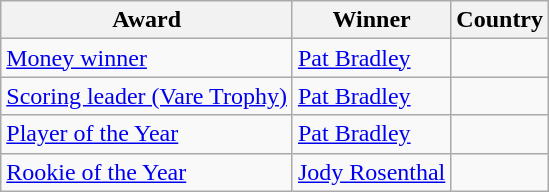<table class="wikitable">
<tr>
<th>Award</th>
<th>Winner</th>
<th>Country</th>
</tr>
<tr>
<td><a href='#'>Money winner</a></td>
<td><a href='#'>Pat Bradley</a></td>
<td></td>
</tr>
<tr>
<td><a href='#'>Scoring leader (Vare Trophy)</a></td>
<td><a href='#'>Pat Bradley</a></td>
<td></td>
</tr>
<tr>
<td><a href='#'>Player of the Year</a></td>
<td><a href='#'>Pat Bradley</a></td>
<td></td>
</tr>
<tr>
<td><a href='#'>Rookie of the Year</a></td>
<td><a href='#'>Jody Rosenthal</a></td>
<td></td>
</tr>
</table>
